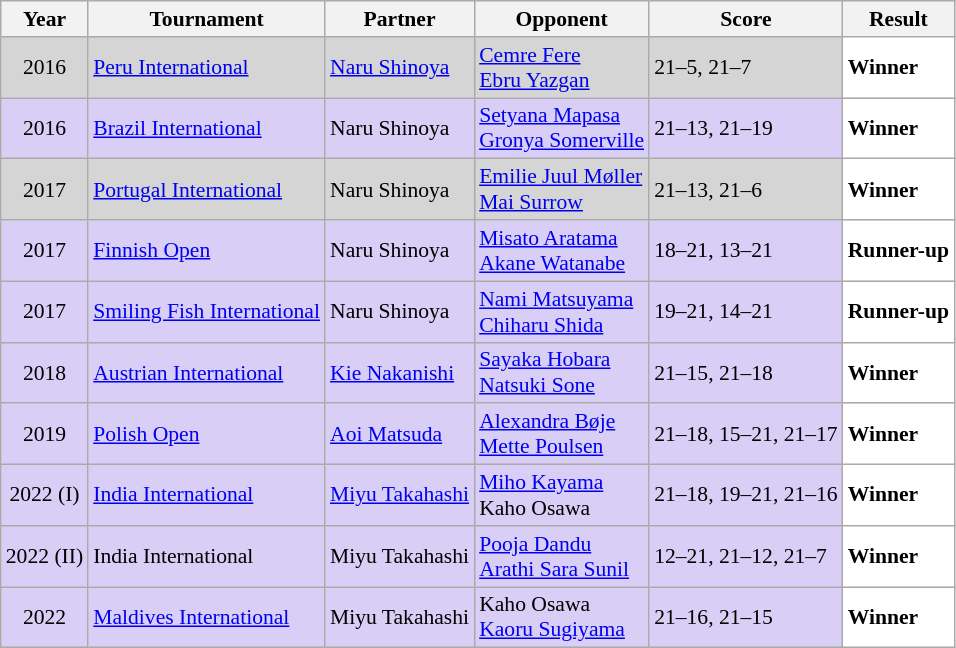<table class="sortable wikitable" style="font-size: 90%;">
<tr>
<th>Year</th>
<th>Tournament</th>
<th>Partner</th>
<th>Opponent</th>
<th>Score</th>
<th>Result</th>
</tr>
<tr style="background:#D5D5D5">
<td align="center">2016</td>
<td align="left"><a href='#'>Peru International</a></td>
<td align="left"> <a href='#'>Naru Shinoya</a></td>
<td align="left"> <a href='#'>Cemre Fere</a><br> <a href='#'>Ebru Yazgan</a></td>
<td align="left">21–5, 21–7</td>
<td style="text-align:left; background:white"> <strong>Winner</strong></td>
</tr>
<tr style="background:#D8CEF6">
<td align="center">2016</td>
<td align="left"><a href='#'>Brazil International</a></td>
<td align="left"> Naru Shinoya</td>
<td align="left"> <a href='#'>Setyana Mapasa</a><br> <a href='#'>Gronya Somerville</a></td>
<td align="left">21–13, 21–19</td>
<td style="text-align:left; background:white"> <strong>Winner</strong></td>
</tr>
<tr style="background:#D5D5D5">
<td align="center">2017</td>
<td align="left"><a href='#'>Portugal International</a></td>
<td align="left"> Naru Shinoya</td>
<td align="left"> <a href='#'>Emilie Juul Møller</a><br> <a href='#'>Mai Surrow</a></td>
<td align="left">21–13, 21–6</td>
<td style="text-align:left; background:white"> <strong>Winner</strong></td>
</tr>
<tr style="background:#D8CEF6">
<td align="center">2017</td>
<td align="left"><a href='#'>Finnish Open</a></td>
<td align="left"> Naru Shinoya</td>
<td align="left"> <a href='#'>Misato Aratama</a><br> <a href='#'>Akane Watanabe</a></td>
<td align="left">18–21, 13–21</td>
<td style="text-align:left; background:white"> <strong>Runner-up</strong></td>
</tr>
<tr style="background:#D8CEF6">
<td align="center">2017</td>
<td align="left"><a href='#'>Smiling Fish International</a></td>
<td align="left"> Naru Shinoya</td>
<td align="left"> <a href='#'>Nami Matsuyama</a><br> <a href='#'>Chiharu Shida</a></td>
<td align="left">19–21, 14–21</td>
<td style="text-align:left; background:white"> <strong>Runner-up</strong></td>
</tr>
<tr style="background:#D8CEF6">
<td align="center">2018</td>
<td align="left"><a href='#'>Austrian International</a></td>
<td align="left"> <a href='#'>Kie Nakanishi</a></td>
<td align="left"> <a href='#'>Sayaka Hobara</a><br> <a href='#'>Natsuki Sone</a></td>
<td align="left">21–15, 21–18</td>
<td style="text-align:left; background:white"> <strong>Winner</strong></td>
</tr>
<tr style="background:#D8CEF6">
<td align="center">2019</td>
<td align="left"><a href='#'>Polish Open</a></td>
<td align="left"> <a href='#'>Aoi Matsuda</a></td>
<td align="left"> <a href='#'>Alexandra Bøje</a><br> <a href='#'>Mette Poulsen</a></td>
<td align="left">21–18, 15–21, 21–17</td>
<td style="text-align:left; background:white"> <strong>Winner</strong></td>
</tr>
<tr style="background:#D8CEF6">
<td align="center">2022 (I)</td>
<td align="left"><a href='#'>India International</a></td>
<td align="left"> <a href='#'>Miyu Takahashi</a></td>
<td align="left"> <a href='#'>Miho Kayama</a><br> Kaho Osawa</td>
<td align="left">21–18, 19–21, 21–16</td>
<td style="text-align:left; background:white"> <strong>Winner</strong></td>
</tr>
<tr style="background:#D8CEF6">
<td align="center">2022 (II)</td>
<td align="left">India International</td>
<td align="left"> Miyu Takahashi</td>
<td align="left"> <a href='#'>Pooja Dandu</a><br> <a href='#'>Arathi Sara Sunil</a></td>
<td align="left">12–21, 21–12, 21–7</td>
<td style="text-align:left; background:white"> <strong>Winner</strong></td>
</tr>
<tr style="background:#D8CEF6">
<td align="center">2022</td>
<td align="left"><a href='#'>Maldives International</a></td>
<td align="left"> Miyu Takahashi</td>
<td align="left"> Kaho Osawa<br> <a href='#'>Kaoru Sugiyama</a></td>
<td align="left">21–16, 21–15</td>
<td style="text-align:left; background:white"> <strong>Winner</strong></td>
</tr>
</table>
